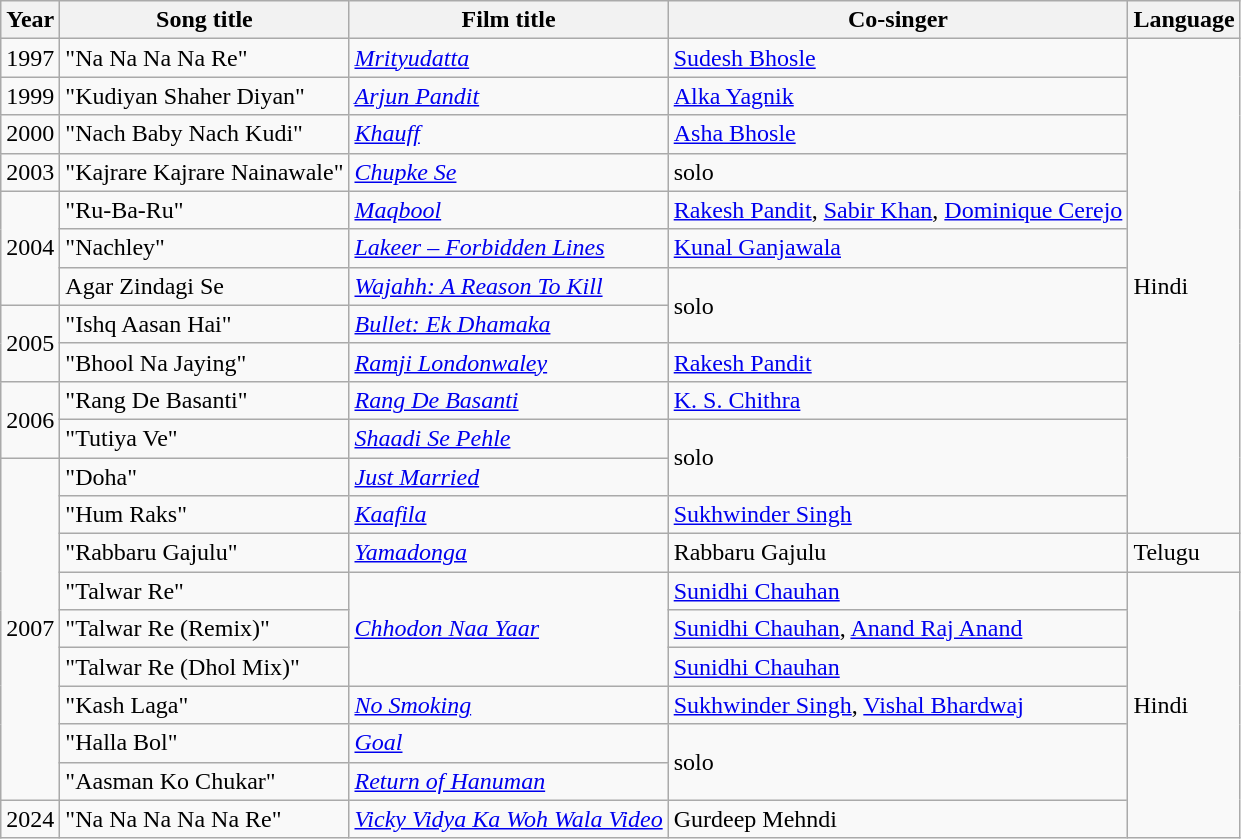<table class="wikitable">
<tr>
<th>Year</th>
<th>Song title</th>
<th>Film title</th>
<th>Co-singer</th>
<th>Language</th>
</tr>
<tr>
<td>1997</td>
<td>"Na Na Na Na Re"</td>
<td><a href='#'><em>Mrityudatta</em></a></td>
<td><a href='#'>Sudesh Bhosle</a></td>
<td rowspan="13">Hindi</td>
</tr>
<tr>
<td>1999</td>
<td>"Kudiyan Shaher Diyan"</td>
<td><em><a href='#'>Arjun Pandit</a></em></td>
<td><a href='#'>Alka Yagnik</a></td>
</tr>
<tr>
<td>2000</td>
<td>"Nach Baby Nach Kudi"</td>
<td><em><a href='#'>Khauff</a></em></td>
<td><a href='#'>Asha Bhosle</a></td>
</tr>
<tr>
<td>2003</td>
<td>"Kajrare Kajrare Nainawale"</td>
<td><em><a href='#'>Chupke Se</a></em></td>
<td>solo</td>
</tr>
<tr>
<td rowspan="3">2004</td>
<td>"Ru-Ba-Ru"</td>
<td><em><a href='#'>Maqbool</a></em></td>
<td><a href='#'>Rakesh Pandit</a>, <a href='#'>Sabir Khan</a>, <a href='#'>Dominique Cerejo</a></td>
</tr>
<tr>
<td>"Nachley"</td>
<td><em><a href='#'>Lakeer – Forbidden Lines</a></em></td>
<td><a href='#'>Kunal Ganjawala</a></td>
</tr>
<tr>
<td>Agar Zindagi Se</td>
<td><em><a href='#'>Wajahh: A Reason To Kill</a></em></td>
<td rowspan="2">solo</td>
</tr>
<tr>
<td rowspan="2">2005</td>
<td>"Ishq Aasan Hai"</td>
<td><em><a href='#'>Bullet: Ek Dhamaka</a></em></td>
</tr>
<tr>
<td>"Bhool Na Jaying"</td>
<td><em><a href='#'>Ramji Londonwaley</a></em></td>
<td><a href='#'>Rakesh Pandit</a></td>
</tr>
<tr>
<td rowspan="2">2006</td>
<td>"Rang De Basanti"</td>
<td><em><a href='#'>Rang De Basanti</a></em></td>
<td><a href='#'>K. S. Chithra</a></td>
</tr>
<tr>
<td>"Tutiya Ve"</td>
<td><em><a href='#'>Shaadi Se Pehle</a></em></td>
<td rowspan="2">solo</td>
</tr>
<tr>
<td rowspan="9">2007</td>
<td>"Doha"</td>
<td><em><a href='#'>Just Married</a></em></td>
</tr>
<tr>
<td>"Hum Raks"</td>
<td><em><a href='#'>Kaafila</a></em></td>
<td><a href='#'>Sukhwinder Singh</a></td>
</tr>
<tr>
<td>"Rabbaru Gajulu"</td>
<td><em><a href='#'>Yamadonga</a></em></td>
<td>Rabbaru Gajulu</td>
<td>Telugu</td>
</tr>
<tr>
<td>"Talwar Re"</td>
<td rowspan="3"><em><a href='#'>Chhodon Naa Yaar</a></em></td>
<td><a href='#'>Sunidhi Chauhan</a></td>
<td rowspan="7">Hindi</td>
</tr>
<tr>
<td>"Talwar Re (Remix)"</td>
<td><a href='#'>Sunidhi Chauhan</a>, <a href='#'>Anand Raj Anand</a></td>
</tr>
<tr>
<td>"Talwar Re (Dhol Mix)"</td>
<td><a href='#'>Sunidhi Chauhan</a></td>
</tr>
<tr>
<td>"Kash Laga"</td>
<td><em><a href='#'>No Smoking</a></em></td>
<td><a href='#'>Sukhwinder Singh</a>, <a href='#'>Vishal Bhardwaj</a></td>
</tr>
<tr>
<td>"Halla Bol"</td>
<td><em><a href='#'>Goal</a></em></td>
<td rowspan="2">solo</td>
</tr>
<tr>
<td>"Aasman Ko Chukar"</td>
<td><em><a href='#'>Return of Hanuman</a></em></td>
</tr>
<tr>
<td rowspan="1">2024</td>
<td>"Na Na Na Na Na Re"</td>
<td><em><a href='#'>Vicky Vidya Ka Woh Wala Video</a></em></td>
<td>Gurdeep Mehndi</td>
</tr>
</table>
